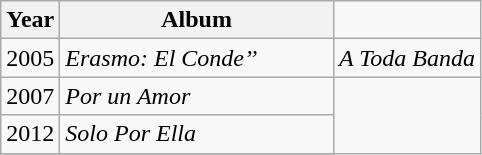<table class="wikitable">
<tr>
<th align="left" valign="top">Year</th>
<th align="left" valign="top" width="175">Album</th>
</tr>
<tr>
<td align="left" valign="top">2005</td>
<td align="left" valign="top"><em>Erasmo: El Conde’’</em></td>
<td align="left" valign="top"><em>A Toda Banda</em></td>
</tr>
<tr>
<td align="left" valign="top">2007</td>
<td align="left" valign="top"><em>Por un Amor</em></td>
</tr>
<tr>
<td align="left" valign="top">2012</td>
<td align="left" valign="top"><em>Solo Por Ella</em></td>
</tr>
<tr>
</tr>
</table>
